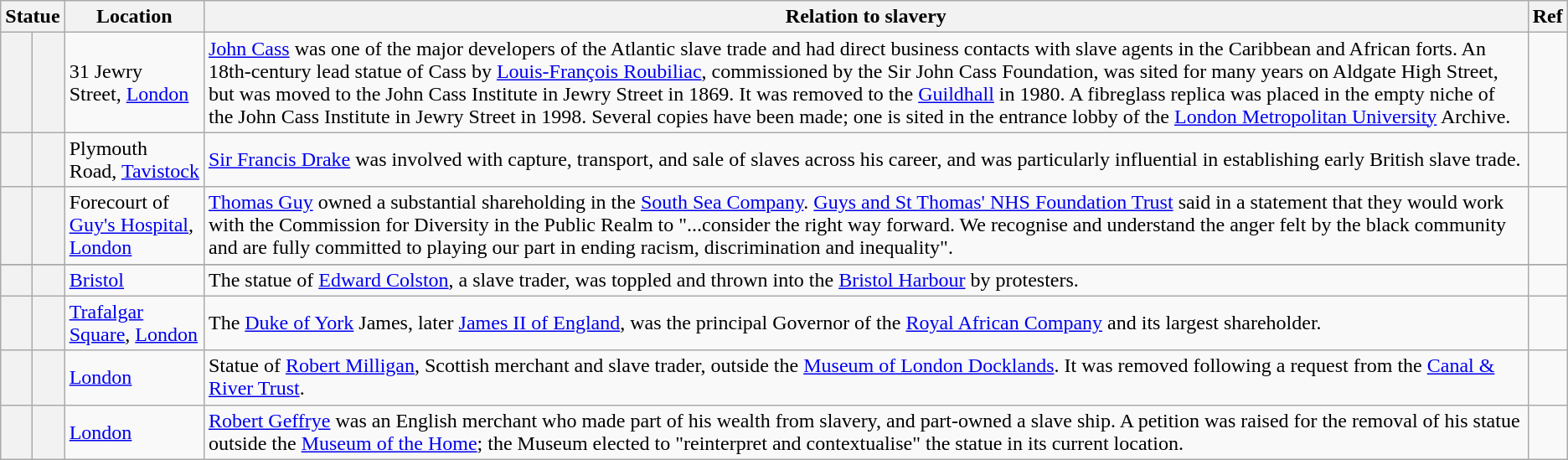<table class="wikitable sortable" style="text-align:left">
<tr>
<th colspan="2">Statue</th>
<th>Location</th>
<th>Relation to slavery</th>
<th>Ref</th>
</tr>
<tr>
<th></th>
<th></th>
<td>31 Jewry Street, <a href='#'>London</a></td>
<td><a href='#'>John Cass</a> was one of the major developers of the Atlantic slave trade and had direct business contacts with slave agents in the Caribbean and African forts. An 18th-century lead statue of Cass by <a href='#'>Louis-François Roubiliac</a>, commissioned by the Sir John Cass Foundation, was sited for many years on Aldgate High Street, but was moved to the John Cass Institute in Jewry Street in 1869. It was removed to the <a href='#'>Guildhall</a> in 1980. A fibreglass replica was placed in the empty niche of the John Cass Institute in Jewry Street in 1998. Several copies have been made; one is sited in the entrance lobby of the <a href='#'>London Metropolitan University</a> Archive.</td>
<td></td>
</tr>
<tr>
<th></th>
<th></th>
<td>Plymouth Road, <a href='#'>Tavistock</a></td>
<td><a href='#'>Sir Francis Drake</a> was involved with capture, transport, and sale of slaves across his career, and was particularly influential in establishing early British slave trade.</td>
<td></td>
</tr>
<tr>
<th></th>
<th></th>
<td>Forecourt of <a href='#'>Guy's Hospital</a>, <a href='#'>London</a></td>
<td><a href='#'>Thomas Guy</a> owned a substantial shareholding in the <a href='#'>South Sea Company</a>. <a href='#'>Guys and St Thomas' NHS Foundation Trust</a> said in a statement that they would work with the Commission for Diversity in the Public Realm to "...consider the right way forward. We recognise and understand the anger felt by the black community and are fully committed to playing our part in ending racism, discrimination and inequality".</td>
<td></td>
</tr>
<tr>
</tr>
<tr>
<th></th>
<th></th>
<td><a href='#'>Bristol</a></td>
<td>The statue of <a href='#'>Edward Colston</a>, a slave trader, was toppled and thrown into the <a href='#'>Bristol Harbour</a> by protesters.</td>
<td></td>
</tr>
<tr>
<th></th>
<th></th>
<td><a href='#'>Trafalgar Square</a>, <a href='#'>London</a></td>
<td>The <a href='#'>Duke of York</a> James, later <a href='#'>James II of England</a>, was the principal Governor of the <a href='#'>Royal African Company</a> and its largest shareholder.</td>
<td></td>
</tr>
<tr>
<th></th>
<th></th>
<td><a href='#'>London</a></td>
<td>Statue of <a href='#'>Robert Milligan</a>, Scottish merchant and slave trader, outside the <a href='#'>Museum of London Docklands</a>. It was removed following a request from the <a href='#'>Canal & River Trust</a>.</td>
<td></td>
</tr>
<tr>
<th></th>
<th></th>
<td><a href='#'>London</a></td>
<td><a href='#'>Robert Geffrye</a> was an English merchant who made part of his wealth from slavery, and part-owned a slave ship. A petition was raised for the removal of his statue outside the <a href='#'>Museum of the Home</a>; the Museum elected to "reinterpret and contextualise" the statue in its current location.</td>
<td></td>
</tr>
</table>
